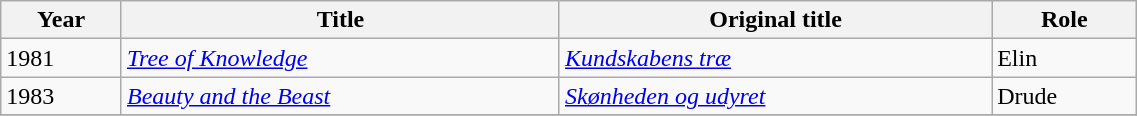<table class="wikitable" width="60%">
<tr>
<th>Year</th>
<th>Title</th>
<th>Original title</th>
<th>Role</th>
</tr>
<tr>
<td>1981</td>
<td><em><a href='#'>Tree of Knowledge</a></em></td>
<td><em><a href='#'>Kundskabens træ</a></em></td>
<td>Elin</td>
</tr>
<tr>
<td>1983</td>
<td><em><a href='#'>Beauty and the Beast</a></em></td>
<td><em><a href='#'>Skønheden og udyret</a></em></td>
<td>Drude</td>
</tr>
<tr>
</tr>
</table>
